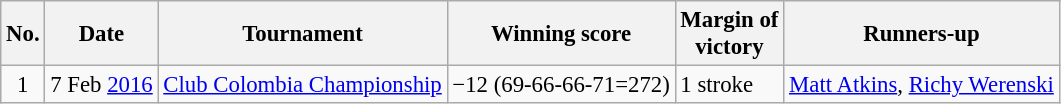<table class="wikitable" style="font-size:95%;">
<tr>
<th>No.</th>
<th>Date</th>
<th>Tournament</th>
<th>Winning score</th>
<th>Margin of<br>victory</th>
<th>Runners-up</th>
</tr>
<tr>
<td align=center>1</td>
<td align=right>7 Feb <a href='#'>2016</a></td>
<td><a href='#'>Club Colombia Championship</a></td>
<td>−12 (69-66-66-71=272)</td>
<td>1 stroke</td>
<td> <a href='#'>Matt Atkins</a>,  <a href='#'>Richy Werenski</a></td>
</tr>
</table>
